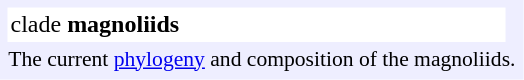<table align="left" style="text-align:left; padding:2.5px; background:#eef">
<tr>
<td style="background:#fff; padding:2.5px">clade <strong>magnoliids</strong><br></td>
<td></td>
</tr>
<tr style="font-size:90%;">
<td colspan=2>The current <a href='#'>phylogeny</a> and composition of the magnoliids.</td>
</tr>
</table>
